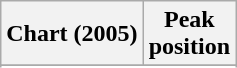<table class="wikitable sortable plainrowheaders" style="text-align:center;">
<tr>
<th scope="col">Chart (2005)</th>
<th scope="col">Peak<br>position</th>
</tr>
<tr>
</tr>
<tr>
</tr>
<tr>
</tr>
<tr>
</tr>
<tr>
</tr>
</table>
